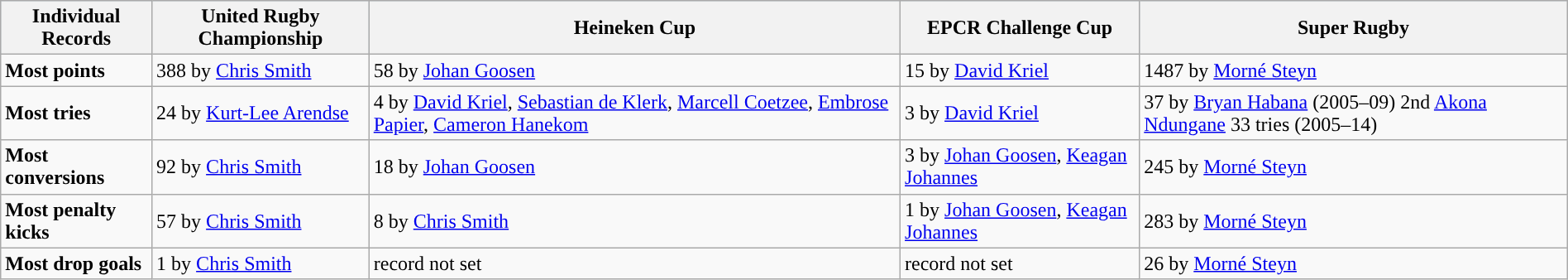<table class="wikitable" width="100%">
<tr style="background:#BCD4E6">
<th>Individual Records</th>
<th>United Rugby Championship</th>
<th>Heineken Cup</th>
<th>EPCR Challenge Cup</th>
<th>Super Rugby</th>
</tr>
<tr>
<td><strong>Most points</strong></td>
<td>388 by <a href='#'>Chris Smith</a></td>
<td>58 by <a href='#'>Johan Goosen</a></td>
<td>15 by <a href='#'>David Kriel</a></td>
<td>1487 by <a href='#'>Morné Steyn</a></td>
</tr>
<tr>
<td><strong>Most tries</strong></td>
<td>24 by <a href='#'>Kurt-Lee Arendse</a></td>
<td>4 by <a href='#'>David Kriel</a>, <a href='#'>Sebastian de Klerk</a>, <a href='#'>Marcell Coetzee</a>, <a href='#'>Embrose Papier</a>, <a href='#'>Cameron Hanekom</a></td>
<td>3 by <a href='#'>David Kriel</a></td>
<td>37 by <a href='#'>Bryan Habana</a> (2005–09) 2nd <a href='#'>Akona Ndungane</a> 33 tries (2005–14)</td>
</tr>
<tr>
<td><strong>Most conversions</strong></td>
<td>92 by <a href='#'>Chris Smith</a></td>
<td>18 by <a href='#'>Johan Goosen</a></td>
<td>3 by <a href='#'>Johan Goosen</a>, <a href='#'>Keagan Johannes</a></td>
<td>245 by <a href='#'>Morné Steyn</a></td>
</tr>
<tr>
<td><strong>Most penalty kicks</strong></td>
<td>57 by <a href='#'>Chris Smith</a></td>
<td>8 by <a href='#'>Chris Smith</a></td>
<td>1 by <a href='#'>Johan Goosen</a>, <a href='#'>Keagan Johannes</a></td>
<td>283 by <a href='#'>Morné Steyn</a></td>
</tr>
<tr>
<td><strong>Most drop goals</strong></td>
<td>1 by <a href='#'>Chris Smith</a></td>
<td>record not set</td>
<td>record not set</td>
<td>26 by <a href='#'>Morné Steyn</a></td>
</tr>
</table>
